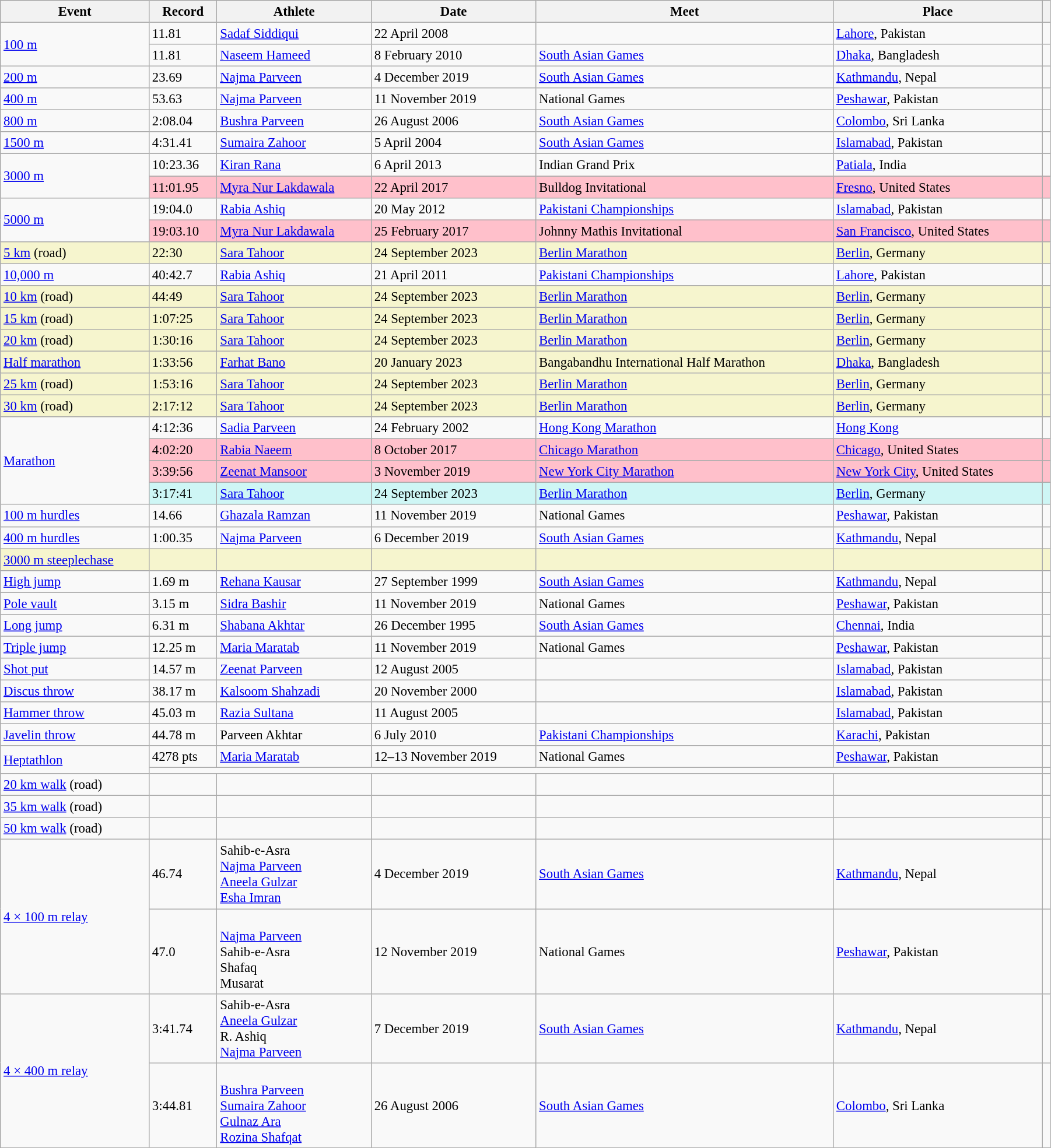<table class="wikitable" style="font-size:95%; width: 95%;">
<tr>
<th>Event</th>
<th>Record</th>
<th>Athlete</th>
<th>Date</th>
<th>Meet</th>
<th>Place</th>
<th></th>
</tr>
<tr>
<td rowspan=2><a href='#'>100 m</a></td>
<td>11.81 </td>
<td><a href='#'>Sadaf Siddiqui</a></td>
<td>22 April 2008</td>
<td></td>
<td><a href='#'>Lahore</a>, Pakistan</td>
<td></td>
</tr>
<tr>
<td>11.81 </td>
<td><a href='#'>Naseem Hameed</a></td>
<td>8 February 2010</td>
<td><a href='#'>South Asian Games</a></td>
<td><a href='#'>Dhaka</a>, Bangladesh</td>
<td></td>
</tr>
<tr>
<td><a href='#'>200 m</a></td>
<td>23.69  </td>
<td><a href='#'>Najma Parveen</a></td>
<td>4 December 2019</td>
<td><a href='#'>South Asian Games</a></td>
<td><a href='#'>Kathmandu</a>, Nepal</td>
<td></td>
</tr>
<tr>
<td><a href='#'>400 m</a></td>
<td>53.63</td>
<td><a href='#'>Najma Parveen</a></td>
<td>11 November 2019</td>
<td>National Games</td>
<td><a href='#'>Peshawar</a>, Pakistan</td>
<td></td>
</tr>
<tr>
<td><a href='#'>800 m</a></td>
<td>2:08.04</td>
<td><a href='#'>Bushra Parveen</a></td>
<td>26 August 2006</td>
<td><a href='#'>South Asian Games</a></td>
<td><a href='#'>Colombo</a>, Sri Lanka</td>
<td></td>
</tr>
<tr>
<td><a href='#'>1500 m</a></td>
<td>4:31.41</td>
<td><a href='#'>Sumaira Zahoor</a></td>
<td>5 April 2004</td>
<td><a href='#'>South Asian Games</a></td>
<td><a href='#'>Islamabad</a>, Pakistan</td>
<td></td>
</tr>
<tr>
<td rowspan=2><a href='#'>3000 m</a></td>
<td>10:23.36</td>
<td><a href='#'>Kiran Rana</a></td>
<td>6 April 2013</td>
<td>Indian Grand Prix</td>
<td><a href='#'>Patiala</a>, India</td>
<td></td>
</tr>
<tr style="background:pink">
<td>11:01.95</td>
<td><a href='#'>Myra Nur Lakdawala</a></td>
<td>22 April 2017</td>
<td>Bulldog Invitational</td>
<td><a href='#'>Fresno</a>, United States</td>
<td></td>
</tr>
<tr>
<td rowspan=2><a href='#'>5000 m</a></td>
<td>19:04.0 </td>
<td><a href='#'>Rabia Ashiq</a></td>
<td>20 May 2012</td>
<td><a href='#'>Pakistani Championships</a></td>
<td><a href='#'>Islamabad</a>, Pakistan</td>
<td></td>
</tr>
<tr style="background:pink">
<td>19:03.10</td>
<td><a href='#'>Myra Nur Lakdawala</a></td>
<td>25 February 2017</td>
<td>Johnny Mathis Invitational</td>
<td><a href='#'>San Francisco</a>, United States</td>
<td></td>
</tr>
<tr style="background:#f6F5CE;">
<td><a href='#'>5 km</a> (road)</td>
<td>22:30</td>
<td><a href='#'>Sara Tahoor</a></td>
<td>24 September 2023</td>
<td><a href='#'>Berlin Marathon</a></td>
<td><a href='#'>Berlin</a>, Germany</td>
<td></td>
</tr>
<tr>
<td><a href='#'>10,000 m</a></td>
<td>40:42.7 </td>
<td><a href='#'>Rabia Ashiq</a></td>
<td>21 April 2011</td>
<td><a href='#'>Pakistani Championships</a></td>
<td><a href='#'>Lahore</a>, Pakistan</td>
<td></td>
</tr>
<tr style="background:#f6F5CE;">
<td><a href='#'>10 km</a> (road)</td>
<td>44:49</td>
<td><a href='#'>Sara Tahoor</a></td>
<td>24 September 2023</td>
<td><a href='#'>Berlin Marathon</a></td>
<td><a href='#'>Berlin</a>, Germany</td>
<td></td>
</tr>
<tr style="background:#f6F5CE;">
<td><a href='#'>15 km</a> (road)</td>
<td>1:07:25</td>
<td><a href='#'>Sara Tahoor</a></td>
<td>24 September 2023</td>
<td><a href='#'>Berlin Marathon</a></td>
<td><a href='#'>Berlin</a>, Germany</td>
<td></td>
</tr>
<tr style="background:#f6F5CE;">
<td><a href='#'>20 km</a> (road)</td>
<td>1:30:16</td>
<td><a href='#'>Sara Tahoor</a></td>
<td>24 September 2023</td>
<td><a href='#'>Berlin Marathon</a></td>
<td><a href='#'>Berlin</a>, Germany</td>
<td></td>
</tr>
<tr style="background:#f6F5CE;">
<td><a href='#'>Half marathon</a></td>
<td>1:33:56</td>
<td><a href='#'>Farhat Bano</a></td>
<td>20 January 2023</td>
<td>Bangabandhu International Half Marathon</td>
<td><a href='#'>Dhaka</a>, Bangladesh</td>
<td></td>
</tr>
<tr style="background:#f6F5CE;">
<td><a href='#'>25 km</a> (road)</td>
<td>1:53:16</td>
<td><a href='#'>Sara Tahoor</a></td>
<td>24 September 2023</td>
<td><a href='#'>Berlin Marathon</a></td>
<td><a href='#'>Berlin</a>, Germany</td>
<td></td>
</tr>
<tr style="background:#f6F5CE;">
<td><a href='#'>30 km</a> (road)</td>
<td>2:17:12</td>
<td><a href='#'>Sara Tahoor</a></td>
<td>24 September 2023</td>
<td><a href='#'>Berlin Marathon</a></td>
<td><a href='#'>Berlin</a>, Germany</td>
<td></td>
</tr>
<tr>
<td rowspan="4"><a href='#'>Marathon</a></td>
<td>4:12:36</td>
<td><a href='#'>Sadia Parveen</a></td>
<td>24 February 2002</td>
<td><a href='#'>Hong Kong Marathon</a></td>
<td><a href='#'>Hong Kong</a></td>
<td></td>
</tr>
<tr style="background:pink">
<td>4:02:20</td>
<td><a href='#'>Rabia Naeem</a></td>
<td>8 October 2017</td>
<td><a href='#'>Chicago Marathon</a></td>
<td><a href='#'>Chicago</a>, United States</td>
<td></td>
</tr>
<tr style="background:pink">
<td>3:39:56</td>
<td><a href='#'>Zeenat Mansoor</a></td>
<td>3 November 2019</td>
<td><a href='#'>New York City Marathon</a></td>
<td><a href='#'>New York City</a>, United States</td>
<td></td>
</tr>
<tr bgcolor=#CEF6F5>
<td>3:17:41</td>
<td><a href='#'>Sara Tahoor</a></td>
<td>24 September 2023</td>
<td><a href='#'>Berlin Marathon</a></td>
<td><a href='#'>Berlin</a>, Germany</td>
<td></td>
</tr>
<tr>
<td><a href='#'>100 m hurdles</a></td>
<td>14.66 </td>
<td><a href='#'>Ghazala Ramzan</a></td>
<td>11 November 2019</td>
<td>National Games</td>
<td><a href='#'>Peshawar</a>, Pakistan</td>
<td></td>
</tr>
<tr>
<td><a href='#'>400 m hurdles</a></td>
<td>1:00.35</td>
<td><a href='#'>Najma Parveen</a></td>
<td>6 December 2019</td>
<td><a href='#'>South Asian Games</a></td>
<td><a href='#'>Kathmandu</a>, Nepal</td>
<td></td>
</tr>
<tr style="background:#f6F5CE;">
<td><a href='#'>3000 m steeplechase</a></td>
<td></td>
<td></td>
<td></td>
<td></td>
<td></td>
<td></td>
</tr>
<tr>
<td><a href='#'>High jump</a></td>
<td>1.69 m </td>
<td><a href='#'>Rehana Kausar</a></td>
<td>27 September 1999</td>
<td><a href='#'>South Asian Games</a></td>
<td><a href='#'>Kathmandu</a>, Nepal</td>
<td></td>
</tr>
<tr>
<td><a href='#'>Pole vault</a></td>
<td>3.15 m</td>
<td><a href='#'>Sidra Bashir</a></td>
<td>11 November 2019</td>
<td>National Games</td>
<td><a href='#'>Peshawar</a>, Pakistan</td>
<td></td>
</tr>
<tr>
<td><a href='#'>Long jump</a></td>
<td>6.31 m </td>
<td><a href='#'>Shabana Akhtar</a></td>
<td>26 December 1995</td>
<td><a href='#'>South Asian Games</a></td>
<td><a href='#'>Chennai</a>, India</td>
<td></td>
</tr>
<tr>
<td><a href='#'>Triple jump</a></td>
<td>12.25 m </td>
<td><a href='#'>Maria Maratab</a></td>
<td>11 November 2019</td>
<td>National Games</td>
<td><a href='#'>Peshawar</a>, Pakistan</td>
<td></td>
</tr>
<tr>
<td><a href='#'>Shot put</a></td>
<td>14.57 m</td>
<td><a href='#'>Zeenat Parveen</a></td>
<td>12 August 2005</td>
<td></td>
<td><a href='#'>Islamabad</a>, Pakistan</td>
<td></td>
</tr>
<tr>
<td><a href='#'>Discus throw</a></td>
<td>38.17 m</td>
<td><a href='#'>Kalsoom Shahzadi</a></td>
<td>20 November 2000</td>
<td></td>
<td><a href='#'>Islamabad</a>, Pakistan</td>
<td></td>
</tr>
<tr>
<td><a href='#'>Hammer throw</a></td>
<td>45.03 m</td>
<td><a href='#'>Razia Sultana</a></td>
<td>11 August 2005</td>
<td></td>
<td><a href='#'>Islamabad</a>, Pakistan</td>
<td></td>
</tr>
<tr>
<td><a href='#'>Javelin throw</a></td>
<td>44.78 m</td>
<td>Parveen Akhtar</td>
<td>6 July 2010</td>
<td><a href='#'>Pakistani Championships</a></td>
<td><a href='#'>Karachi</a>, Pakistan</td>
<td></td>
</tr>
<tr>
<td rowspan=2><a href='#'>Heptathlon</a></td>
<td>4278 pts </td>
<td><a href='#'>Maria Maratab</a></td>
<td>12–13 November 2019</td>
<td>National Games</td>
<td><a href='#'>Peshawar</a>, Pakistan</td>
<td></td>
</tr>
<tr>
<td colspan=5></td>
<td></td>
</tr>
<tr>
<td><a href='#'>20 km walk</a> (road)</td>
<td></td>
<td></td>
<td></td>
<td></td>
<td></td>
<td></td>
</tr>
<tr>
<td><a href='#'>35 km walk</a> (road)</td>
<td></td>
<td></td>
<td></td>
<td></td>
<td></td>
<td></td>
</tr>
<tr>
<td><a href='#'>50 km walk</a> (road)</td>
<td></td>
<td></td>
<td></td>
<td></td>
<td></td>
<td></td>
</tr>
<tr>
<td rowspan=2><a href='#'>4 × 100 m relay</a></td>
<td>46.74</td>
<td>Sahib-e-Asra<br><a href='#'>Najma Parveen</a><br><a href='#'>Aneela Gulzar</a><br><a href='#'>Esha Imran</a></td>
<td>4 December 2019</td>
<td><a href='#'>South Asian Games</a></td>
<td><a href='#'>Kathmandu</a>, Nepal</td>
<td></td>
</tr>
<tr>
<td>47.0 </td>
<td><br><a href='#'>Najma Parveen</a><br>Sahib-e-Asra<br>Shafaq<br>Musarat</td>
<td>12 November 2019</td>
<td>National Games</td>
<td><a href='#'>Peshawar</a>, Pakistan</td>
<td></td>
</tr>
<tr>
<td rowspan=2><a href='#'>4 × 400 m relay</a></td>
<td>3:41.74</td>
<td>Sahib-e-Asra<br><a href='#'>Aneela Gulzar</a><br>R. Ashiq<br><a href='#'>Najma Parveen</a></td>
<td>7 December 2019</td>
<td><a href='#'>South Asian Games</a></td>
<td><a href='#'>Kathmandu</a>, Nepal</td>
<td></td>
</tr>
<tr>
<td>3:44.81</td>
<td><br><a href='#'>Bushra Parveen</a><br><a href='#'>Sumaira Zahoor</a><br><a href='#'>Gulnaz Ara</a><br><a href='#'>Rozina Shafqat</a></td>
<td>26 August 2006</td>
<td><a href='#'>South Asian Games</a></td>
<td><a href='#'>Colombo</a>, Sri Lanka</td>
</tr>
</table>
